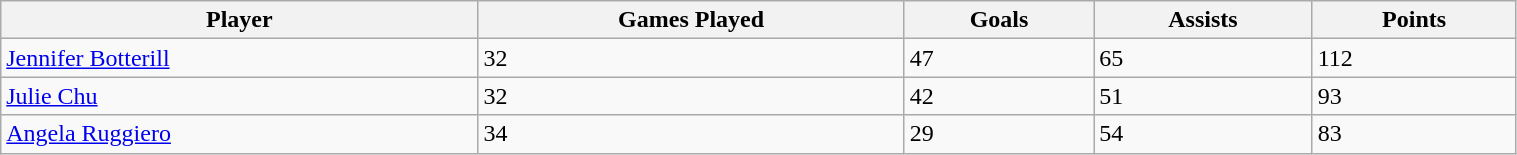<table class="wikitable" width="80%">
<tr>
<th><strong>Player</strong></th>
<th><strong>Games Played</strong></th>
<th><strong>Goals</strong></th>
<th><strong>Assists</strong></th>
<th><strong>Points</strong></th>
</tr>
<tr>
<td><a href='#'>Jennifer Botterill</a></td>
<td>32</td>
<td>47</td>
<td>65</td>
<td>112</td>
</tr>
<tr>
<td><a href='#'>Julie Chu</a></td>
<td>32</td>
<td>42</td>
<td>51</td>
<td>93</td>
</tr>
<tr>
<td><a href='#'>Angela Ruggiero</a></td>
<td>34</td>
<td>29</td>
<td>54</td>
<td>83</td>
</tr>
</table>
